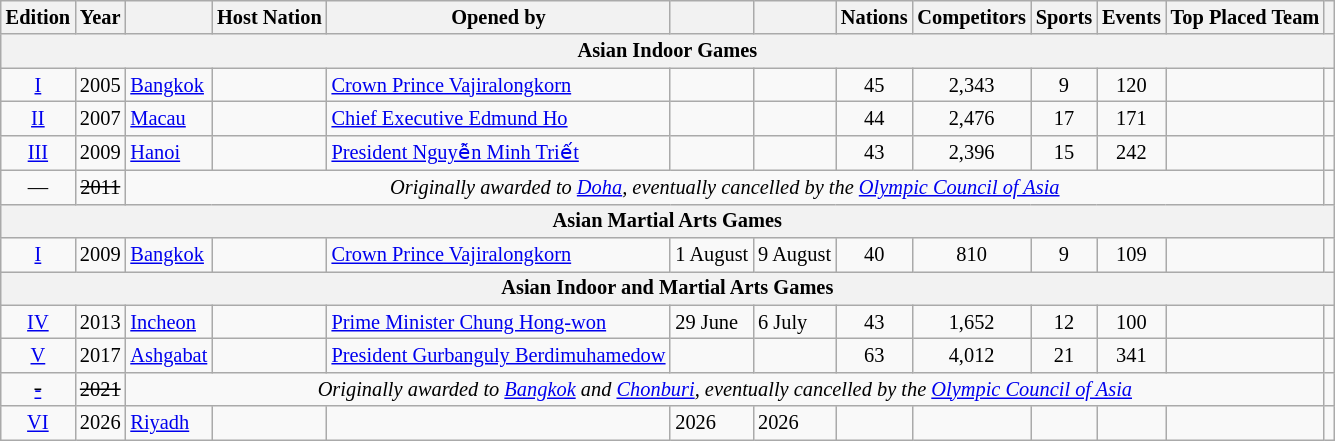<table class="wikitable" style="text-align:center; font-size:85%;">
<tr>
<th>Edition</th>
<th>Year</th>
<th></th>
<th>Host Nation</th>
<th>Opened by</th>
<th></th>
<th></th>
<th>Nations</th>
<th>Competitors</th>
<th>Sports</th>
<th>Events</th>
<th>Top Placed Team</th>
<th></th>
</tr>
<tr>
<th colspan=13><strong>Asian Indoor Games</strong></th>
</tr>
<tr>
<td><a href='#'>I</a></td>
<td>2005</td>
<td align=left><a href='#'>Bangkok</a></td>
<td align=left></td>
<td align=left><a href='#'>Crown Prince Vajiralongkorn</a></td>
<td align=left></td>
<td align=left></td>
<td>45</td>
<td>2,343</td>
<td>9</td>
<td>120</td>
<td align=left></td>
<td></td>
</tr>
<tr>
<td><a href='#'>II</a></td>
<td>2007</td>
<td align=left><a href='#'>Macau</a></td>
<td align=left></td>
<td align=left><a href='#'>Chief Executive Edmund Ho</a></td>
<td align=left></td>
<td align=left></td>
<td>44</td>
<td>2,476</td>
<td>17</td>
<td>171</td>
<td align=left></td>
<td></td>
</tr>
<tr>
<td><a href='#'>III</a></td>
<td>2009</td>
<td align=left><a href='#'>Hanoi</a></td>
<td align=left></td>
<td align=left><a href='#'>President Nguyễn Minh Triết</a></td>
<td align=left></td>
<td align=left></td>
<td>43</td>
<td>2,396</td>
<td>15</td>
<td>242</td>
<td align=left></td>
<td></td>
</tr>
<tr>
<td>—</td>
<td><del>2011</del></td>
<td colspan="10" align=center><em>Originally awarded to <a href='#'>Doha</a>, eventually cancelled by the <a href='#'>Olympic Council of Asia</a></em></td>
<td></td>
</tr>
<tr>
<th colspan=13><strong>Asian Martial Arts Games</strong></th>
</tr>
<tr>
<td><a href='#'>I</a></td>
<td>2009</td>
<td align=left><a href='#'>Bangkok</a></td>
<td align=left></td>
<td align=left><a href='#'>Crown Prince Vajiralongkorn</a></td>
<td align=left>1 August</td>
<td align=left>9 August</td>
<td>40</td>
<td>810</td>
<td>9</td>
<td>109</td>
<td align=left></td>
<td></td>
</tr>
<tr>
<th colspan=13><strong>Asian Indoor and Martial Arts Games</strong></th>
</tr>
<tr>
<td><a href='#'>IV</a></td>
<td>2013</td>
<td align=left><a href='#'>Incheon</a></td>
<td align=left></td>
<td align=left><a href='#'>Prime Minister Chung Hong-won</a></td>
<td align=left>29 June</td>
<td align=left>6 July</td>
<td>43</td>
<td>1,652</td>
<td>12</td>
<td>100</td>
<td align=left></td>
<td></td>
</tr>
<tr>
<td><a href='#'>V</a></td>
<td>2017</td>
<td align=left><a href='#'>Ashgabat</a></td>
<td align=left></td>
<td align=left><a href='#'>President Gurbanguly Berdimuhamedow</a></td>
<td align=left></td>
<td align=left></td>
<td>63</td>
<td>4,012</td>
<td>21</td>
<td>341</td>
<td align=left></td>
<td></td>
</tr>
<tr>
<td><del><a href='#'>-</a></del></td>
<td><del>2021</del></td>
<td colspan="10" align=center><em>Originally awarded to <a href='#'>Bangkok</a> and <a href='#'>Chonburi</a>, eventually cancelled by the <a href='#'>Olympic Council of Asia</a></em></td>
<td></td>
</tr>
<tr>
<td><a href='#'>VI</a></td>
<td>2026</td>
<td align=left><a href='#'>Riyadh</a></td>
<td align=left></td>
<td align=left></td>
<td align=left>2026</td>
<td align=left>2026</td>
<td></td>
<td></td>
<td></td>
<td></td>
<td></td>
<td></td>
</tr>
</table>
